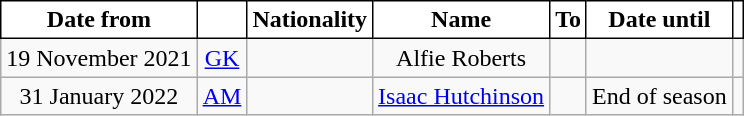<table class="wikitable"  style="text-align:center;">
<tr>
<th style="background:#ffffff;color:#000000;border:1px solid black;">Date from</th>
<th style="background:#ffffff;color:#000000;border:1px solid black;"></th>
<th style="background:#ffffff;color:#000000;border:1px solid black;">Nationality</th>
<th style="background:#ffffff;color:#000000;border:1px solid black;">Name</th>
<th style="background:#ffffff;color:#000000;border:1px solid black;">To</th>
<th style="background:#ffffff;color:#000000;border:1px solid black;">Date until</th>
<th style="background:#ffffff;color:#000000;border:1px solid black;"></th>
</tr>
<tr>
<td>19 November 2021</td>
<td><a href='#'>GK</a></td>
<td></td>
<td>Alfie Roberts</td>
<td></td>
<td></td>
<td></td>
</tr>
<tr>
<td>31 January 2022</td>
<td><a href='#'>AM</a></td>
<td></td>
<td><a href='#'>Isaac Hutchinson</a></td>
<td></td>
<td>End of season</td>
<td></td>
</tr>
</table>
